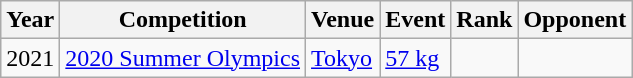<table Class="wikitable sortable">
<tr>
<th>Year</th>
<th>Competition</th>
<th>Venue</th>
<th>Event</th>
<th>Rank</th>
<th>Opponent</th>
</tr>
<tr>
<td>2021</td>
<td><a href='#'>2020 Summer Olympics</a></td>
<td><a href='#'>Tokyo</a></td>
<td><a href='#'>57 kg</a></td>
<td></td>
<td></td>
</tr>
</table>
